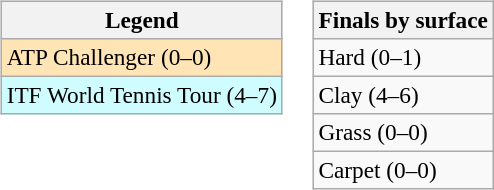<table>
<tr valign=top>
<td><br><table class=wikitable style=font-size:97%>
<tr>
<th>Legend</th>
</tr>
<tr bgcolor=moccasin>
<td>ATP Challenger (0–0)</td>
</tr>
<tr bgcolor=cffcff>
<td>ITF World Tennis Tour (4–7)</td>
</tr>
</table>
</td>
<td><br><table class=wikitable style=font-size:97%>
<tr>
<th>Finals by surface</th>
</tr>
<tr>
<td>Hard (0–1)</td>
</tr>
<tr>
<td>Clay (4–6)</td>
</tr>
<tr>
<td>Grass (0–0)</td>
</tr>
<tr>
<td>Carpet (0–0)</td>
</tr>
</table>
</td>
</tr>
</table>
